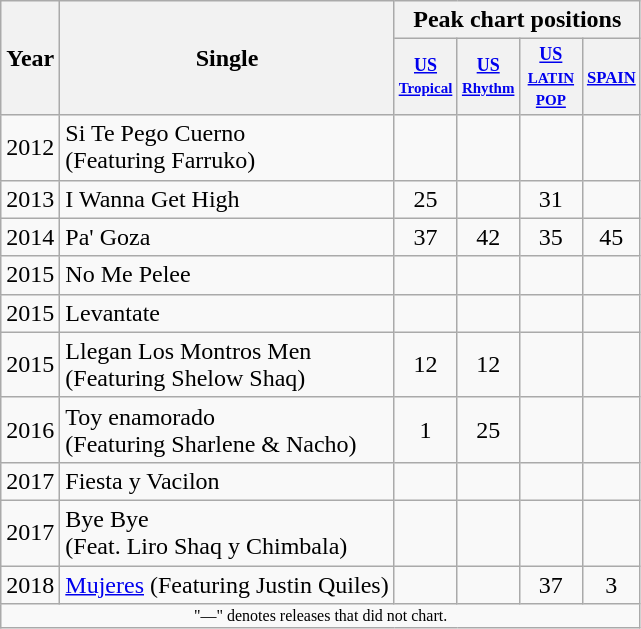<table class="wikitable">
<tr>
<th rowspan="2">Year</th>
<th rowspan="2">Single</th>
<th colspan="4">Peak chart positions</th>
</tr>
<tr style="font-size:smaller;">
<th scope="col" style="width:3em;font-size:90%;"><a href='#'>US</a><br><a href='#'><small>Tropical</small></a><br></th>
<th scope="col" style="width:3em;font-size:90%;"><a href='#'>US</a><br><a href='#'><small>Rhythm</small></a><br></th>
<th scope="col" style="width:3em;font-size:90%;"><a href='#'>US <br> <small>LATIN<br>POP</small></a></th>
<th width="30"><small><a href='#'>SPAIN</a></small><br></th>
</tr>
<tr>
<td>2012</td>
<td>Si Te Pego Cuerno<br>(Featuring Farruko)</td>
<td></td>
<td></td>
<td></td>
<td></td>
</tr>
<tr>
<td style="text-align:center;">2013</td>
<td style="text-align:left;">I Wanna Get High</td>
<td style="text-align:center;">25</td>
<td style="text-align:center;"></td>
<td style="text-align:center;">31</td>
<td style="text-align:center;"></td>
</tr>
<tr>
<td style="text-align:center;">2014</td>
<td style="text-align:left;">Pa' Goza</td>
<td style="text-align:center;">37</td>
<td style="text-align:center;">42</td>
<td style="text-align:center;">35</td>
<td style="text-align:center;">45</td>
</tr>
<tr>
<td>2015</td>
<td>No Me Pelee</td>
<td></td>
<td></td>
<td></td>
<td></td>
</tr>
<tr>
<td>2015</td>
<td>Levantate</td>
<td></td>
<td></td>
<td></td>
<td></td>
</tr>
<tr>
<td>2015</td>
<td>Llegan Los Montros Men<br>(Featuring Shelow Shaq)</td>
<td style="text-align:center;">12</td>
<td style="text-align:center;">12</td>
<td style="text-align:center;"></td>
<td style="text-align:center;"></td>
</tr>
<tr>
<td>2016</td>
<td>Toy enamorado<br>(Featuring Sharlene & Nacho)</td>
<td style="text-align:center;">1</td>
<td style="text-align:center;">25</td>
<td></td>
<td></td>
</tr>
<tr>
<td>2017</td>
<td>Fiesta y Vacilon</td>
<td></td>
<td></td>
<td></td>
<td></td>
</tr>
<tr>
<td>2017</td>
<td>Bye Bye<br>(Feat. Liro Shaq y Chimbala)</td>
<td></td>
<td></td>
<td></td>
<td></td>
</tr>
<tr>
<td>2018</td>
<td><a href='#'>Mujeres</a> (Featuring Justin Quiles)</td>
<td style="text-align:center;"></td>
<td style="text-align:center;"></td>
<td style="text-align:center;">37</td>
<td style="text-align:center;">3</td>
</tr>
<tr>
<td colspan="8" style="text-align:center; font-size:8pt;">"—" denotes releases that did not chart.</td>
</tr>
</table>
